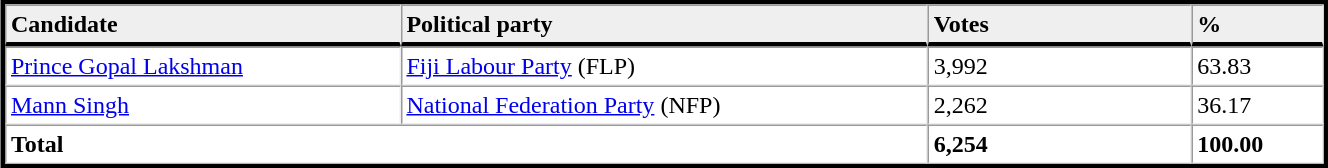<table table width="70%" border="1" align="center" cellpadding=3 cellspacing=0 style="margin:5px; border:3px solid;">
<tr>
<td td width="30%" style="border-bottom:3px solid; background:#efefef;"><strong>Candidate</strong></td>
<td td width="40%" style="border-bottom:3px solid; background:#efefef;"><strong>Political party</strong></td>
<td td width="20%" style="border-bottom:3px solid; background:#efefef;"><strong>Votes</strong></td>
<td td width="10%" style="border-bottom:3px solid; background:#efefef;"><strong>%</strong></td>
</tr>
<tr>
<td><a href='#'>Prince Gopal Lakshman</a></td>
<td><a href='#'>Fiji Labour Party</a> (FLP)</td>
<td>3,992</td>
<td>63.83</td>
</tr>
<tr>
<td><a href='#'>Mann Singh</a></td>
<td><a href='#'>National Federation Party</a> (NFP)</td>
<td>2,262</td>
<td>36.17</td>
</tr>
<tr>
<td colspan=2><strong>Total</strong></td>
<td><strong>6,254</strong></td>
<td><strong>100.00</strong></td>
</tr>
<tr>
</tr>
</table>
